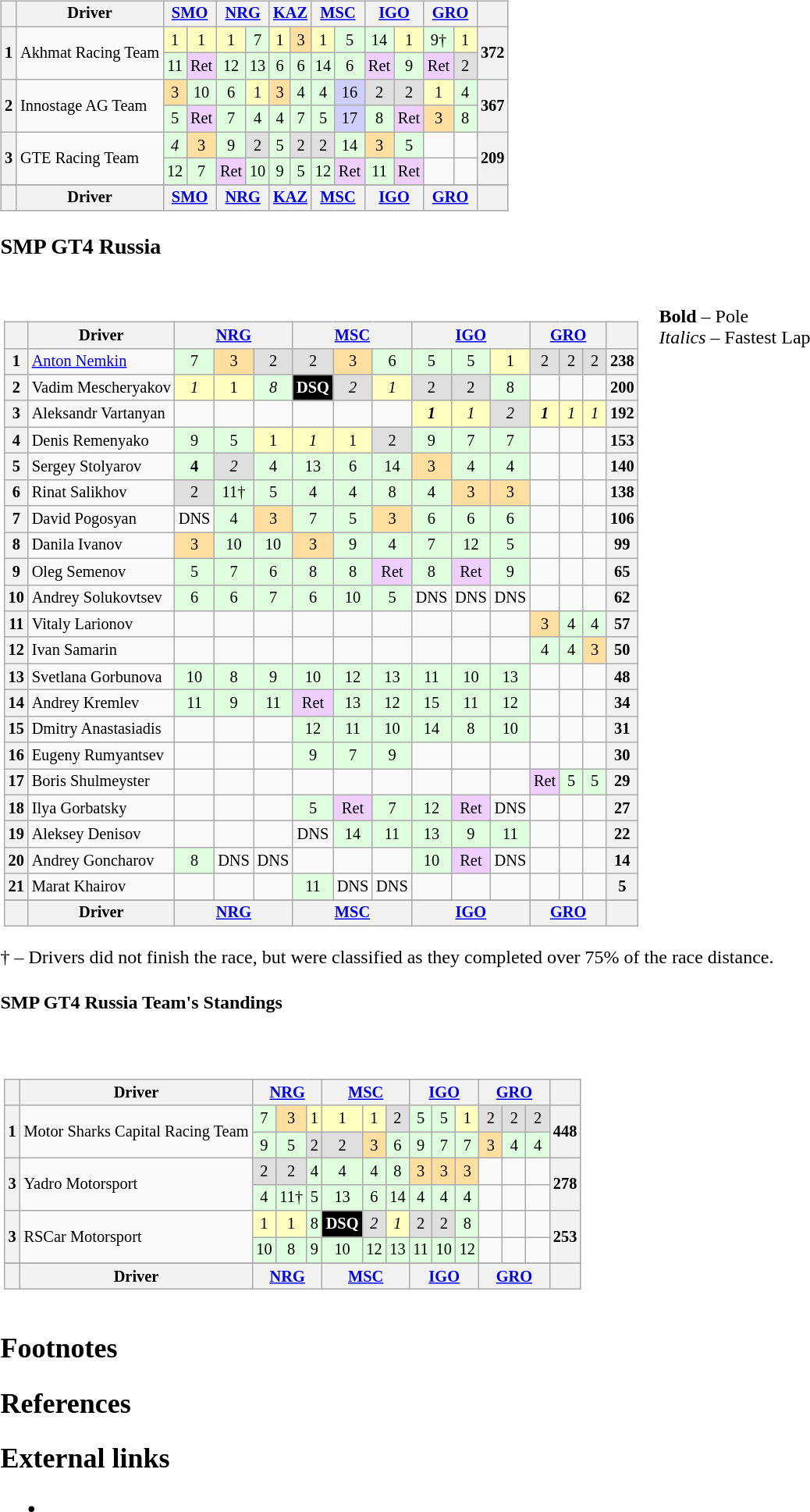<table>
<tr>
<td valign="top"><br><table align=left| class="wikitable" style="font-size: 85%; text-align: center">
<tr valign="top">
<th valign="middle"></th>
<th valign="middle">Driver</th>
<th colspan=2><a href='#'>SMO</a></th>
<th colspan=2><a href='#'>NRG</a></th>
<th colspan=2><a href='#'>KAZ</a></th>
<th colspan=2><a href='#'>MSC</a></th>
<th colspan=2><a href='#'>IGO</a></th>
<th colspan=2><a href='#'>GRO</a></th>
<th valign="middle"></th>
</tr>
<tr>
<th rowspan="2">1</th>
<td rowspan="2" align=left>Akhmat Racing Team</td>
<td style="background:#ffffbf;">1</td>
<td style="background:#ffffbf;">1</td>
<td style="background:#ffffbf;">1</td>
<td style="background:#dfffdf;">7</td>
<td style="background:#ffffbf;">1</td>
<td style="background:#ffdf9f;">3</td>
<td style="background:#ffffbf;">1</td>
<td style="background:#dfffdf;">5</td>
<td style="background:#dfffdf;">14</td>
<td style="background:#ffffbf;">1</td>
<td style="background:#dfffdf;">9†</td>
<td style="background:#ffffbf;">1</td>
<th rowspan="2">372</th>
</tr>
<tr>
<td style="background:#dfffdf;">11</td>
<td style="background:#efcfff;">Ret</td>
<td style="background:#dfffdf;">12</td>
<td style="background:#dfffdf;">13</td>
<td style="background:#dfffdf;">6</td>
<td style="background:#dfffdf;">6</td>
<td style="background:#dfffdf;">14</td>
<td style="background:#dfffdf;">6</td>
<td style="background:#efcfff;">Ret</td>
<td style="background:#dfffdf;">9</td>
<td style="background:#efcfff;">Ret</td>
<td style="background:#dfdfdf;">2</td>
</tr>
<tr>
<th rowspan="2">2</th>
<td rowspan="2" align=left>Innostage AG Team</td>
<td style="background:#ffdf9f;">3</td>
<td style="background:#dfffdf;">10</td>
<td style="background:#dfffdf;">6</td>
<td style="background:#ffffbf;">1</td>
<td style="background:#ffdf9f;">3</td>
<td style="background:#dfffdf;">4</td>
<td style="background:#dfffdf;">4</td>
<td style="background:#cfcfff;">16</td>
<td style="background:#dfdfdf;">2</td>
<td style="background:#dfdfdf;">2</td>
<td style="background:#ffffbf;">1</td>
<td style="background:#dfffdf;">4</td>
<th rowspan="2">367</th>
</tr>
<tr>
<td style="background:#dfffdf;">5</td>
<td style="background:#efcfff;">Ret</td>
<td style="background:#dfffdf;">7</td>
<td style="background:#dfffdf;">4</td>
<td style="background:#dfffdf;">4</td>
<td style="background:#dfffdf;">7</td>
<td style="background:#dfffdf;">5</td>
<td style="background:#cfcfff;">17</td>
<td style="background:#dfffdf;">8</td>
<td style="background:#efcfff;">Ret</td>
<td style="background:#ffdf9f;">3</td>
<td style="background:#dfffdf;"> 8 </td>
</tr>
<tr>
<th rowspan="2">3</th>
<td rowspan="2" align=left>GTE Racing Team</td>
<td style="background:#dfffdf;"><em>4</em></td>
<td style="background:#ffdf9f;">3</td>
<td style="background:#dfffdf;">9</td>
<td style="background:#dfdfdf;">2</td>
<td style="background:#dfffdf;">5</td>
<td style="background:#dfdfdf;">2</td>
<td style="background:#dfdfdf;">2</td>
<td style="background:#dfffdf;">14</td>
<td style="background:#ffdf9f;">3</td>
<td style="background:#dfffdf;">5</td>
<td></td>
<td></td>
<th rowspan="2">209</th>
</tr>
<tr>
<td style="background:#dfffdf;">12</td>
<td style="background:#dfffdf;">7</td>
<td style="background:#efcfff;">Ret</td>
<td style="background:#dfffdf;">10</td>
<td style="background:#dfffdf;">9</td>
<td style="background:#dfffdf;">5</td>
<td style="background:#dfffdf;">12</td>
<td style="background:#efcfff;">Ret</td>
<td style="background:#dfffdf;">11</td>
<td style="background:#efcfff;">Ret</td>
<td></td>
<td></td>
</tr>
<tr>
</tr>
<tr valign="top">
<th valign="middle"></th>
<th valign="middle">Driver</th>
<th colspan=2><a href='#'>SMO</a></th>
<th colspan=2><a href='#'>NRG</a></th>
<th colspan=2><a href='#'>KAZ</a></th>
<th colspan=2><a href='#'>MSC</a></th>
<th colspan=2><a href='#'>IGO</a></th>
<th colspan=2><a href='#'>GRO</a></th>
<th valign="middle"></th>
</tr>
</table>
<h3>SMP GT4 Russia</h3><table>
<tr>
<td valign="top"><br><table align=left| class="wikitable" style="font-size: 85%; text-align: center">
<tr valign="top">
<th valign="middle"></th>
<th valign="middle">Driver</th>
<th colspan=3><a href='#'>NRG</a></th>
<th colspan=3><a href='#'>MSC</a></th>
<th colspan=3><a href='#'>IGO</a></th>
<th colspan=3><a href='#'>GRO</a></th>
<th valign="middle"></th>
</tr>
<tr>
<th>1</th>
<td align="left"><a href='#'>Anton Nemkin</a></td>
<td style="background:#dfffdf;">7</td>
<td style="background:#ffdf9f;">3</td>
<td style="background:#dfdfdf;">2</td>
<td style="background:#dfdfdf;">2</td>
<td style="background:#ffdf9f;">3</td>
<td style="background:#dfffdf;">6</td>
<td style="background:#dfffdf;">5</td>
<td style="background:#dfffdf;">5</td>
<td style="background:#ffffbf;">1</td>
<td style="background:#dfdfdf;">2</td>
<td style="background:#dfdfdf;">2</td>
<td style="background:#dfdfdf;">2</td>
<th>238</th>
</tr>
<tr>
<th>2</th>
<td align="left">Vadim Mescheryakov</td>
<td style="background:#ffffbf;"><em>1</em></td>
<td style="background:#ffffbf;">1</td>
<td style="background:#dfffdf;"><em>8</em></td>
<td style="background-color:#000000;color:white"><strong>DSQ</strong></td>
<td style="background:#dfdfdf;"><em>2</em></td>
<td style="background:#ffffbf;"><em>1</em></td>
<td style="background:#dfdfdf;">2</td>
<td style="background:#dfdfdf;">2</td>
<td style="background:#dfffdf;">8</td>
<td></td>
<td></td>
<td></td>
<th>200</th>
</tr>
<tr>
<th>3</th>
<td align="left">Aleksandr Vartanyan</td>
<td></td>
<td></td>
<td></td>
<td></td>
<td></td>
<td></td>
<td style="background:#ffffbf;"><strong><em>1</em></strong></td>
<td style="background:#ffffbf;"><em>1</em></td>
<td style="background:#dfdfdf;"><em>2</em></td>
<td style="background:#ffffbf;"><strong><em>1</em></strong></td>
<td style="background:#ffffbf;"><em>1</em></td>
<td style="background:#ffffbf;"><em>1</em></td>
<th>192</th>
</tr>
<tr>
<th>4</th>
<td align="left">Denis Remenyako</td>
<td style="background:#dfffdf;">9</td>
<td style="background:#dfffdf;">5</td>
<td style="background:#ffffbf;">1</td>
<td style="background:#ffffbf;"><em>1</em></td>
<td style="background:#ffffbf;">1</td>
<td style="background:#dfdfdf;">2</td>
<td style="background:#dfffdf;">9</td>
<td style="background:#dfffdf;">7</td>
<td style="background:#dfffdf;">7</td>
<td></td>
<td></td>
<td></td>
<th>153</th>
</tr>
<tr>
<th>5</th>
<td align="left">Sergey Stolyarov</td>
<td style="background:#dfffdf;"><strong>4</strong></td>
<td style="background:#dfdfdf;"><em>2</em></td>
<td style="background:#dfffdf;">4</td>
<td style="background:#dfffdf;">13</td>
<td style="background:#dfffdf;">6</td>
<td style="background:#dfffdf;">14</td>
<td style="background:#ffdf9f;">3</td>
<td style="background:#dfffdf;">4</td>
<td style="background:#dfffdf;">4</td>
<td></td>
<td></td>
<td></td>
<th>140</th>
</tr>
<tr>
<th>6</th>
<td align="left">Rinat Salikhov</td>
<td style="background:#dfdfdf;">2</td>
<td style="background:#dfffdf;">11†</td>
<td style="background:#dfffdf;">5</td>
<td style="background:#dfffdf;">4</td>
<td style="background:#dfffdf;">4</td>
<td style="background:#dfffdf;">8</td>
<td style="background:#dfffdf;">4</td>
<td style="background:#ffdf9f;">3</td>
<td style="background:#ffdf9f;">3</td>
<td></td>
<td></td>
<td></td>
<th>138</th>
</tr>
<tr>
<th>7</th>
<td align="left">David Pogosyan</td>
<td>DNS</td>
<td style="background:#dfffdf;">4</td>
<td style="background:#ffdf9f;">3</td>
<td style="background:#dfffdf;">7</td>
<td style="background:#dfffdf;">5</td>
<td style="background:#ffdf9f;">3</td>
<td style="background:#dfffdf;">6</td>
<td style="background:#dfffdf;">6</td>
<td style="background:#dfffdf;">6</td>
<td></td>
<td></td>
<td></td>
<th>106</th>
</tr>
<tr>
<th>8</th>
<td align="left">Danila Ivanov</td>
<td style="background:#ffdf9f;">3</td>
<td style="background:#dfffdf;">10</td>
<td style="background:#dfffdf;">10</td>
<td style="background:#ffdf9f;">3</td>
<td style="background:#dfffdf;">9</td>
<td style="background:#dfffdf;">4</td>
<td style="background:#dfffdf;">7</td>
<td style="background:#dfffdf;">12</td>
<td style="background:#dfffdf;">5</td>
<td></td>
<td></td>
<td></td>
<th>99</th>
</tr>
<tr>
<th>9</th>
<td align="left">Oleg Semenov</td>
<td style="background:#dfffdf;">5</td>
<td style="background:#dfffdf;">7</td>
<td style="background:#dfffdf;">6</td>
<td style="background:#dfffdf;">8</td>
<td style="background:#dfffdf;">8</td>
<td style="background:#efcfff;">Ret</td>
<td style="background:#dfffdf;">8</td>
<td style="background:#efcfff;">Ret</td>
<td style="background:#dfffdf;">9</td>
<td></td>
<td></td>
<td></td>
<th>65</th>
</tr>
<tr>
<th>10</th>
<td align="left">Andrey Solukovtsev</td>
<td style="background:#dfffdf;">6</td>
<td style="background:#dfffdf;">6</td>
<td style="background:#dfffdf;">7</td>
<td style="background:#dfffdf;">6</td>
<td style="background:#dfffdf;">10</td>
<td style="background:#dfffdf;">5</td>
<td>DNS</td>
<td>DNS</td>
<td>DNS</td>
<td></td>
<td></td>
<td></td>
<th>62</th>
</tr>
<tr>
<th>11</th>
<td align="left">Vitaly Larionov</td>
<td></td>
<td></td>
<td></td>
<td></td>
<td></td>
<td></td>
<td></td>
<td></td>
<td></td>
<td style="background:#ffdf9f;">3</td>
<td style="background:#dfffdf;"> 4 </td>
<td style="background:#dfffdf;"> 4 </td>
<th>57</th>
</tr>
<tr>
<th>12</th>
<td align="left">Ivan Samarin</td>
<td></td>
<td></td>
<td></td>
<td></td>
<td></td>
<td></td>
<td></td>
<td></td>
<td></td>
<td style="background:#dfffdf;">4</td>
<td style="background:#dfffdf;">4</td>
<td style="background:#ffdf9f;">3</td>
<th>50</th>
</tr>
<tr>
<th>13</th>
<td align="left">Svetlana Gorbunova</td>
<td style="background:#dfffdf;">10</td>
<td style="background:#dfffdf;">8</td>
<td style="background:#dfffdf;">9</td>
<td style="background:#dfffdf;">10</td>
<td style="background:#dfffdf;">12</td>
<td style="background:#dfffdf;">13</td>
<td style="background:#dfffdf;">11</td>
<td style="background:#dfffdf;">10</td>
<td style="background:#dfffdf;">13</td>
<td></td>
<td></td>
<td></td>
<th>48</th>
</tr>
<tr>
<th>14</th>
<td align="left">Andrey Kremlev</td>
<td style="background:#dfffdf;">11</td>
<td style="background:#dfffdf;">9</td>
<td style="background:#dfffdf;">11</td>
<td style="background:#efcfff;">Ret</td>
<td style="background:#dfffdf;">13</td>
<td style="background:#dfffdf;">12</td>
<td style="background:#dfffdf;">15</td>
<td style="background:#dfffdf;">11</td>
<td style="background:#dfffdf;">12</td>
<td></td>
<td></td>
<td></td>
<th>34</th>
</tr>
<tr>
<th>15</th>
<td align="left">Dmitry Anastasiadis</td>
<td></td>
<td></td>
<td></td>
<td style="background:#dfffdf;">12</td>
<td style="background:#dfffdf;">11</td>
<td style="background:#dfffdf;">10</td>
<td style="background:#dfffdf;">14</td>
<td style="background:#dfffdf;">8</td>
<td style="background:#dfffdf;">10</td>
<td></td>
<td></td>
<td></td>
<th>31</th>
</tr>
<tr>
<th>16</th>
<td align="left">Eugeny Rumyantsev</td>
<td></td>
<td></td>
<td></td>
<td style="background:#dfffdf;">9</td>
<td style="background:#dfffdf;">7</td>
<td style="background:#dfffdf;">9</td>
<td></td>
<td></td>
<td></td>
<td></td>
<td></td>
<td></td>
<th>30</th>
</tr>
<tr>
<th>17</th>
<td align="left">Boris Shulmeyster</td>
<td></td>
<td></td>
<td></td>
<td></td>
<td></td>
<td></td>
<td></td>
<td></td>
<td></td>
<td style="background:#efcfff;">Ret</td>
<td style="background:#dfffdf;">5</td>
<td style="background:#dfffdf;">5</td>
<th>29</th>
</tr>
<tr>
<th>18</th>
<td align="left">Ilya Gorbatsky</td>
<td></td>
<td></td>
<td></td>
<td style="background:#dfffdf;">5</td>
<td style="background:#efcfff;">Ret</td>
<td style="background:#dfffdf;">7</td>
<td style="background:#dfffdf;">12</td>
<td style="background:#efcfff;">Ret</td>
<td>DNS</td>
<td></td>
<td></td>
<td></td>
<th>27</th>
</tr>
<tr>
<th>19</th>
<td align="left">Aleksey Denisov</td>
<td></td>
<td></td>
<td></td>
<td>DNS</td>
<td style="background:#dfffdf;">14</td>
<td style="background:#dfffdf;">11</td>
<td style="background:#dfffdf;">13</td>
<td style="background:#dfffdf;">9</td>
<td style="background:#dfffdf;">11</td>
<td></td>
<td></td>
<td></td>
<th>22</th>
</tr>
<tr>
<th>20</th>
<td align="left">Andrey Goncharov</td>
<td style="background:#dfffdf;">8</td>
<td>DNS</td>
<td>DNS</td>
<td></td>
<td></td>
<td></td>
<td style="background:#dfffdf;">10</td>
<td style="background:#efcfff;">Ret</td>
<td>DNS</td>
<td></td>
<td></td>
<td></td>
<th>14</th>
</tr>
<tr>
<th>21</th>
<td align="left">Marat Khairov</td>
<td></td>
<td></td>
<td></td>
<td style="background:#dfffdf;">11</td>
<td>DNS</td>
<td>DNS</td>
<td></td>
<td></td>
<td></td>
<td></td>
<td></td>
<td></td>
<th>5</th>
</tr>
<tr>
</tr>
<tr valign="top">
<th valign="middle"></th>
<th valign="middle">Driver</th>
<th colspan=3><a href='#'>NRG</a></th>
<th colspan=3><a href='#'>MSC</a></th>
<th colspan=3><a href='#'>IGO</a></th>
<th colspan=3><a href='#'>GRO</a></th>
<th valign="middle"></th>
</tr>
</table>
</td>
<td valign="top"><br>
<span><strong>Bold</strong> – Pole<br>
<em>Italics</em> – Fastest Lap</span></td>
</tr>
</table>
† – Drivers did not finish the race, but were classified as they completed over 75% of the race distance.<h4>SMP GT4 Russia Team's Standings</h4><table>
<tr>
<td valign="top"><br><table align=left| class="wikitable" style="font-size: 85%; text-align: center">
<tr valign="top">
<th valign="middle"></th>
<th valign="middle">Driver</th>
<th colspan=3><a href='#'>NRG</a></th>
<th colspan=3><a href='#'>MSC</a></th>
<th colspan=3><a href='#'>IGO</a></th>
<th colspan=3><a href='#'>GRO</a></th>
<th valign="middle"></th>
</tr>
<tr>
<th rowspan="2">1</th>
<td rowspan="2" align=left>Motor Sharks Capital Racing Team</td>
<td style="background:#dfffdf;">7</td>
<td style="background:#ffdf9f;">3</td>
<td style="background:#ffffbf;">1</td>
<td style="background:#ffffbf;">1</td>
<td style="background:#ffffbf;">1</td>
<td style="background:#dfdfdf;">2</td>
<td style="background:#dfffdf;">5</td>
<td style="background:#dfffdf;">5</td>
<td style="background:#ffffbf;">1</td>
<td style="background:#dfdfdf;">2</td>
<td style="background:#dfdfdf;">2</td>
<td style="background:#dfdfdf;">2</td>
<th rowspan="2">448</th>
</tr>
<tr>
<td style="background:#dfffdf;">9</td>
<td style="background:#dfffdf;">5</td>
<td style="background:#dfdfdf;">2</td>
<td style="background:#dfdfdf;">2</td>
<td style="background:#ffdf9f;">3</td>
<td style="background:#dfffdf;">6</td>
<td style="background:#dfffdf;">9</td>
<td style="background:#dfffdf;">7</td>
<td style="background:#dfffdf;">7</td>
<td style="background:#ffdf9f;"> 3 </td>
<td style="background:#dfffdf;"> 4 </td>
<td style="background:#dfffdf;"> 4 </td>
</tr>
<tr>
<th rowspan="2">3</th>
<td rowspan="2" align=left>Yadro Motorsport</td>
<td style="background:#dfdfdf;">2</td>
<td style="background:#dfdfdf;">2</td>
<td style="background:#dfffdf;">4</td>
<td style="background:#dfffdf;">4</td>
<td style="background:#dfffdf;">4</td>
<td style="background:#dfffdf;">8</td>
<td style="background:#ffdf9f;">3</td>
<td style="background:#ffdf9f;">3</td>
<td style="background:#ffdf9f;">3</td>
<td></td>
<td></td>
<td></td>
<th rowspan="2">278</th>
</tr>
<tr>
<td style="background:#dfffdf;">4</td>
<td style="background:#dfffdf;">11†</td>
<td style="background:#dfffdf;">5</td>
<td style="background:#dfffdf;">13</td>
<td style="background:#dfffdf;">6</td>
<td style="background:#dfffdf;">14</td>
<td style="background:#dfffdf;">4</td>
<td style="background:#dfffdf;">4</td>
<td style="background:#dfffdf;">4</td>
<td></td>
<td></td>
<td></td>
</tr>
<tr>
<th rowspan="2">3</th>
<td rowspan="2" align=left>RSCar Motorsport</td>
<td style="background:#ffffbf;">1</td>
<td style="background:#ffffbf;">1</td>
<td style="background:#dfffdf;">8</td>
<td style="background-color:#000000;color:white"><strong>DSQ</strong></td>
<td style="background:#dfdfdf;"><em>2</em></td>
<td style="background:#ffffbf;"><em>1</em></td>
<td style="background:#dfdfdf;">2</td>
<td style="background:#dfdfdf;">2</td>
<td style="background:#dfffdf;">8</td>
<td></td>
<td></td>
<td></td>
<th rowspan="2">253</th>
</tr>
<tr>
<td style="background:#dfffdf;">10</td>
<td style="background:#dfffdf;">8</td>
<td style="background:#dfffdf;">9</td>
<td style="background:#dfffdf;">10</td>
<td style="background:#dfffdf;">12</td>
<td style="background:#dfffdf;">13</td>
<td style="background:#dfffdf;">11</td>
<td style="background:#dfffdf;">10</td>
<td style="background:#dfffdf;">12</td>
<td></td>
<td></td>
<td></td>
</tr>
<tr>
</tr>
<tr valign="top">
<th valign="middle"></th>
<th valign="middle">Driver</th>
<th colspan=3><a href='#'>NRG</a></th>
<th colspan=3><a href='#'>MSC</a></th>
<th colspan=3><a href='#'>IGO</a></th>
<th colspan=3><a href='#'>GRO</a></th>
<th valign="middle"></th>
</tr>
</table>
</td>
</tr>
</table>
<h2>Footnotes</h2>
<h2>References</h2><h2>External links</h2><ul><li></li></ul></td>
</tr>
</table>
